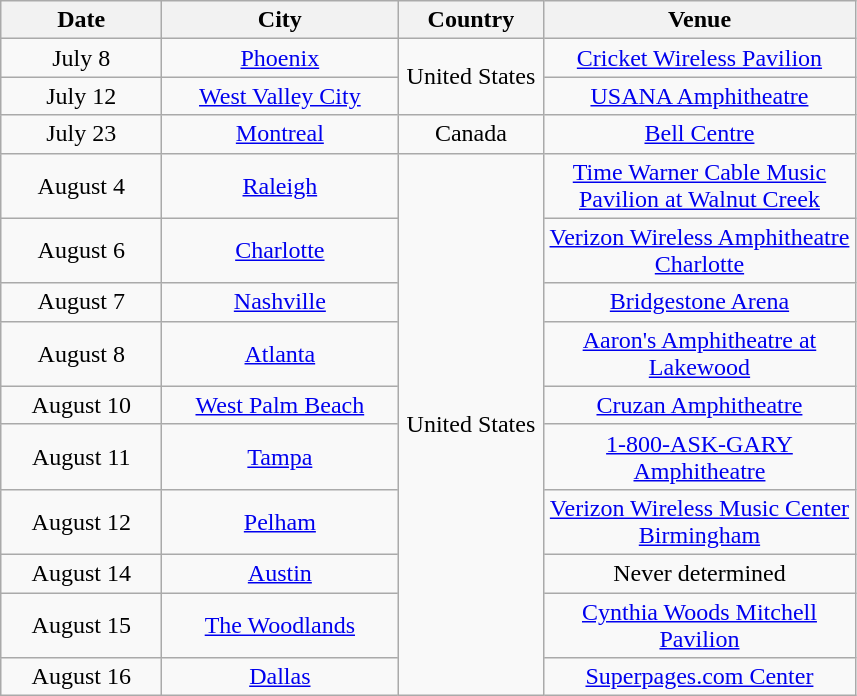<table class="wikitable" style="text-align:center;">
<tr>
<th style="width:100px;">Date</th>
<th style="width:150px;">City</th>
<th style="width:90px;">Country</th>
<th style="width:200px;">Venue</th>
</tr>
<tr>
<td>July 8</td>
<td><a href='#'>Phoenix</a></td>
<td rowspan="2">United States</td>
<td><a href='#'>Cricket Wireless Pavilion</a></td>
</tr>
<tr>
<td>July 12</td>
<td><a href='#'>West Valley City</a></td>
<td><a href='#'>USANA Amphitheatre</a></td>
</tr>
<tr>
<td>July 23</td>
<td><a href='#'>Montreal</a></td>
<td>Canada</td>
<td><a href='#'>Bell Centre</a></td>
</tr>
<tr>
<td>August 4</td>
<td><a href='#'>Raleigh</a></td>
<td rowspan="10">United States</td>
<td><a href='#'>Time Warner Cable Music Pavilion at Walnut Creek</a></td>
</tr>
<tr>
<td>August 6</td>
<td><a href='#'>Charlotte</a></td>
<td><a href='#'>Verizon Wireless Amphitheatre Charlotte</a></td>
</tr>
<tr>
<td>August 7</td>
<td><a href='#'>Nashville</a></td>
<td><a href='#'>Bridgestone Arena</a></td>
</tr>
<tr>
<td>August 8</td>
<td><a href='#'>Atlanta</a></td>
<td><a href='#'>Aaron's Amphitheatre at Lakewood</a></td>
</tr>
<tr>
<td>August 10</td>
<td><a href='#'>West Palm Beach</a></td>
<td><a href='#'>Cruzan Amphitheatre</a></td>
</tr>
<tr>
<td>August 11</td>
<td><a href='#'>Tampa</a></td>
<td><a href='#'>1-800-ASK-GARY Amphitheatre</a></td>
</tr>
<tr>
<td>August 12</td>
<td><a href='#'>Pelham</a></td>
<td><a href='#'>Verizon Wireless Music Center Birmingham</a></td>
</tr>
<tr>
<td>August 14</td>
<td><a href='#'>Austin</a></td>
<td>Never determined</td>
</tr>
<tr>
<td>August 15</td>
<td><a href='#'>The Woodlands</a></td>
<td><a href='#'>Cynthia Woods Mitchell Pavilion</a></td>
</tr>
<tr>
<td>August 16</td>
<td><a href='#'>Dallas</a></td>
<td><a href='#'>Superpages.com Center</a></td>
</tr>
</table>
